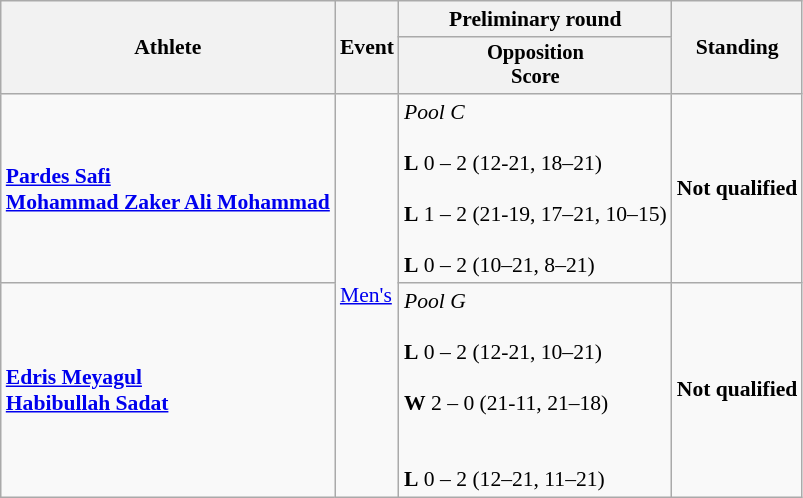<table class=wikitable style="font-size:90%">
<tr>
<th rowspan="2">Athlete</th>
<th rowspan="2">Event</th>
<th>Preliminary round</th>
<th rowspan="2">Standing</th>
</tr>
<tr style="font-size:95%">
<th>Opposition<br>Score</th>
</tr>
<tr align=center>
<td align=left><strong><a href='#'>Pardes Safi</a><br><a href='#'>Mohammad Zaker Ali Mohammad</a></strong></td>
<td align=left rowspan=2><a href='#'>Men's</a></td>
<td align=left><em>Pool C</em><br><br><strong>L</strong> 0 – 2 (12-21, 18–21)<br><br><strong>L</strong> 1 – 2 (21-19, 17–21, 10–15)<br><br><strong>L</strong> 0 – 2 (10–21, 8–21)</td>
<td><strong>Not qualified</strong></td>
</tr>
<tr align=center>
<td align=left><strong><a href='#'>Edris Meyagul</a><br><a href='#'>Habibullah Sadat</a></strong></td>
<td align=left><em>Pool G</em><br><br><strong>L</strong> 0 – 2 (12-21, 10–21)<br><br><strong>W</strong> 2 – 0 (21-11, 21–18)<br><br><br><strong>L</strong> 0 – 2 (12–21, 11–21)</td>
<td><strong>Not qualified</strong></td>
</tr>
</table>
